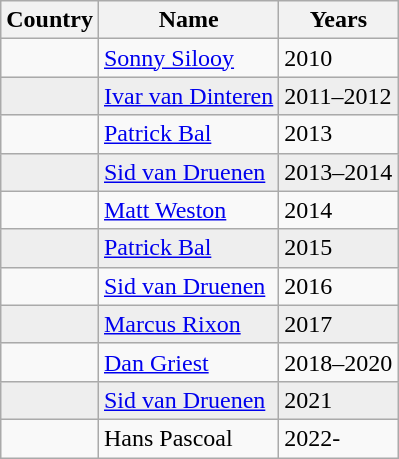<table class="wikitable">
<tr>
<th>Country</th>
<th>Name</th>
<th>Years</th>
</tr>
<tr>
<td></td>
<td><a href='#'>Sonny Silooy</a></td>
<td>2010</td>
</tr>
<tr style="background:#eeeeee">
<td></td>
<td><a href='#'>Ivar van Dinteren</a></td>
<td>2011–2012</td>
</tr>
<tr>
<td></td>
<td><a href='#'>Patrick Bal</a></td>
<td>2013</td>
</tr>
<tr style="background:#eeeeee">
<td></td>
<td><a href='#'>Sid van Druenen</a></td>
<td>2013–2014</td>
</tr>
<tr>
<td></td>
<td><a href='#'>Matt Weston</a></td>
<td>2014</td>
</tr>
<tr style="background:#eeeeee">
<td></td>
<td><a href='#'>Patrick Bal</a></td>
<td>2015</td>
</tr>
<tr>
<td></td>
<td><a href='#'>Sid van Druenen</a></td>
<td>2016</td>
</tr>
<tr style="background:#eeeeee">
<td></td>
<td><a href='#'>Marcus Rixon</a></td>
<td>2017</td>
</tr>
<tr>
<td></td>
<td><a href='#'>Dan Griest</a></td>
<td>2018–2020</td>
</tr>
<tr style="background:#eeeeee">
<td></td>
<td><a href='#'>Sid van Druenen</a></td>
<td>2021</td>
</tr>
<tr>
<td></td>
<td>Hans Pascoal</td>
<td>2022-</td>
</tr>
</table>
